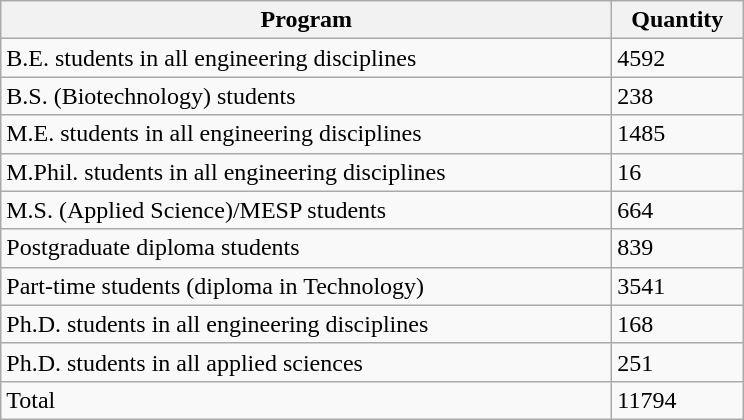<table class="wikitable">
<tr>
<th width="400">Program</th>
<th width="80">Quantity</th>
</tr>
<tr>
<td>B.E. students in all engineering disciplines</td>
<td>4592</td>
</tr>
<tr>
<td>B.S. (Biotechnology) students</td>
<td>238</td>
</tr>
<tr>
<td>M.E. students in all engineering disciplines</td>
<td>1485</td>
</tr>
<tr>
<td>M.Phil. students in all engineering disciplines</td>
<td>16</td>
</tr>
<tr>
<td>M.S. (Applied Science)/MESP students</td>
<td>664</td>
</tr>
<tr>
<td>Postgraduate diploma students</td>
<td>839</td>
</tr>
<tr>
<td>Part-time students (diploma in Technology)</td>
<td>3541</td>
</tr>
<tr>
<td>Ph.D. students in all engineering disciplines</td>
<td>168</td>
</tr>
<tr>
<td>Ph.D. students in all applied sciences</td>
<td>251</td>
</tr>
<tr>
<td>Total</td>
<td>11794</td>
</tr>
</table>
